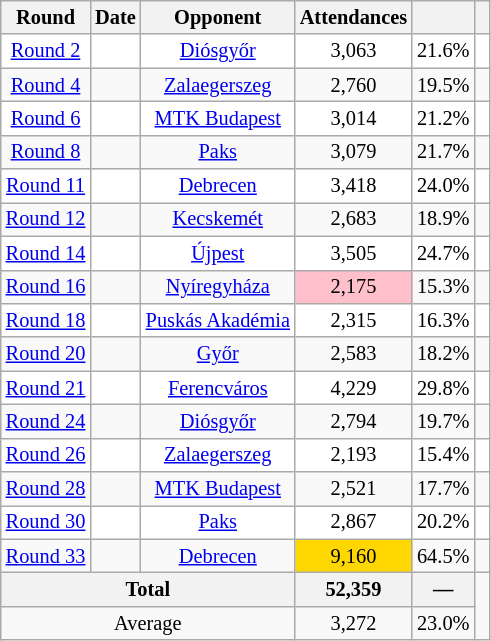<table class="wikitable sortable mw-collapsible mw-collapsed" style="text-align:center; font-size:85%;">
<tr>
<th scope="col">Round</th>
<th scope="col">Date</th>
<th scope="col">Opponent</th>
<th scope="col">Attendances</th>
<th></th>
<th></th>
</tr>
<tr bgcolor="white">
<td><a href='#'>Round 2</a></td>
<td></td>
<td><a href='#'>Diósgyőr</a></td>
<td>3,063</td>
<td>21.6%</td>
<td> </td>
</tr>
<tr>
<td><a href='#'>Round 4</a></td>
<td></td>
<td><a href='#'>Zalaegerszeg</a></td>
<td>2,760</td>
<td>19.5%</td>
<td> </td>
</tr>
<tr bgcolor="white">
<td><a href='#'>Round 6</a></td>
<td></td>
<td><a href='#'>MTK Budapest</a></td>
<td>3,014</td>
<td>21.2%</td>
<td> </td>
</tr>
<tr>
<td><a href='#'>Round 8</a></td>
<td></td>
<td><a href='#'>Paks</a></td>
<td>3,079</td>
<td>21.7%</td>
<td> </td>
</tr>
<tr bgcolor="white">
<td><a href='#'>Round 11</a></td>
<td></td>
<td><a href='#'>Debrecen</a></td>
<td>3,418</td>
<td>24.0%</td>
<td> </td>
</tr>
<tr>
<td><a href='#'>Round 12</a></td>
<td></td>
<td><a href='#'>Kecskemét</a></td>
<td>2,683</td>
<td>18.9%</td>
<td> </td>
</tr>
<tr bgcolor="white">
<td><a href='#'>Round 14</a></td>
<td></td>
<td><a href='#'>Újpest</a></td>
<td>3,505</td>
<td>24.7%</td>
<td> </td>
</tr>
<tr>
<td><a href='#'>Round 16</a></td>
<td></td>
<td><a href='#'>Nyíregyháza</a></td>
<td style="background-color: pink;">2,175</td>
<td>15.3%</td>
<td> </td>
</tr>
<tr bgcolor="white">
<td><a href='#'>Round 18</a></td>
<td></td>
<td><a href='#'>Puskás Akadémia</a></td>
<td>2,315</td>
<td>16.3%</td>
<td> </td>
</tr>
<tr>
<td><a href='#'>Round 20</a></td>
<td></td>
<td><a href='#'>Győr</a></td>
<td>2,583</td>
<td>18.2%</td>
<td> </td>
</tr>
<tr bgcolor="white">
<td><a href='#'>Round 21</a></td>
<td></td>
<td><a href='#'>Ferencváros</a></td>
<td>4,229</td>
<td>29.8%</td>
<td> </td>
</tr>
<tr>
<td><a href='#'>Round 24</a></td>
<td></td>
<td><a href='#'>Diósgyőr</a></td>
<td>2,794</td>
<td>19.7%</td>
<td> </td>
</tr>
<tr bgcolor="white">
<td><a href='#'>Round 26</a></td>
<td></td>
<td><a href='#'>Zalaegerszeg</a></td>
<td>2,193</td>
<td>15.4%</td>
<td> </td>
</tr>
<tr>
<td><a href='#'>Round 28</a></td>
<td></td>
<td><a href='#'>MTK Budapest</a></td>
<td>2,521</td>
<td>17.7%</td>
<td> </td>
</tr>
<tr bgcolor="white">
<td><a href='#'>Round 30</a></td>
<td></td>
<td><a href='#'>Paks</a></td>
<td>2,867</td>
<td>20.2%</td>
<td> </td>
</tr>
<tr>
<td><a href='#'>Round 33</a></td>
<td></td>
<td><a href='#'>Debrecen</a></td>
<td style="background-color: gold;">9,160</td>
<td>64.5%</td>
<td> </td>
</tr>
<tr>
<th colspan="3">Total</th>
<th>52,359</th>
<th>—</th>
</tr>
<tr>
<td colspan="3">Average</td>
<td>3,272</td>
<td>23.0%</td>
</tr>
</table>
